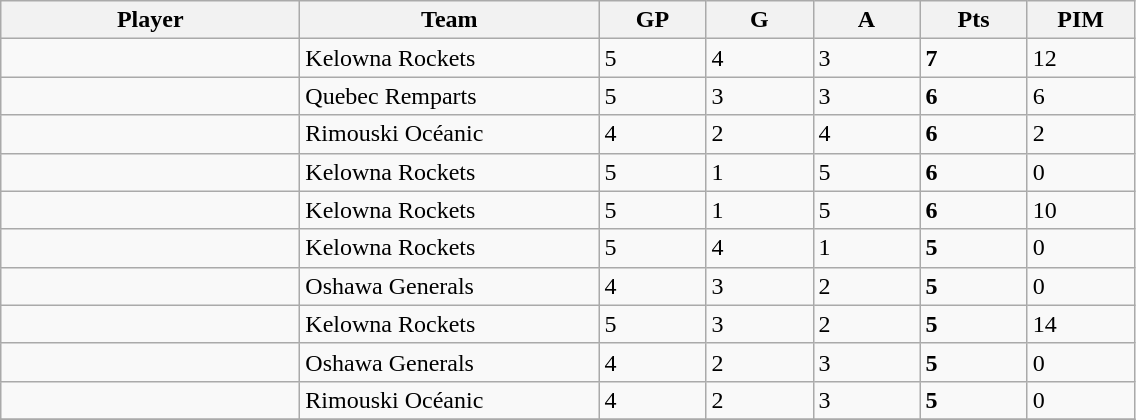<table class="wikitable sortable">
<tr>
<th style="width:12em">Player</th>
<th style="width:12em">Team</th>
<th style="width:4em">GP</th>
<th style="width:4em">G</th>
<th style="width:4em">A</th>
<th style="width:4em">Pts</th>
<th style="width:4em">PIM</th>
</tr>
<tr>
<td></td>
<td align=left>Kelowna Rockets</td>
<td>5</td>
<td>4</td>
<td>3</td>
<td><strong>7</strong></td>
<td>12</td>
</tr>
<tr>
<td></td>
<td align=left>Quebec Remparts</td>
<td>5</td>
<td>3</td>
<td>3</td>
<td><strong>6</strong></td>
<td>6</td>
</tr>
<tr>
<td></td>
<td align=left>Rimouski Océanic</td>
<td>4</td>
<td>2</td>
<td>4</td>
<td><strong>6</strong></td>
<td>2</td>
</tr>
<tr>
<td></td>
<td align=left>Kelowna Rockets</td>
<td>5</td>
<td>1</td>
<td>5</td>
<td><strong>6</strong></td>
<td>0</td>
</tr>
<tr>
<td></td>
<td align=left>Kelowna Rockets</td>
<td>5</td>
<td>1</td>
<td>5</td>
<td><strong>6</strong></td>
<td>10</td>
</tr>
<tr>
<td></td>
<td align=left>Kelowna Rockets</td>
<td>5</td>
<td>4</td>
<td>1</td>
<td><strong>5</strong></td>
<td>0</td>
</tr>
<tr>
<td></td>
<td align=left>Oshawa Generals</td>
<td>4</td>
<td>3</td>
<td>2</td>
<td><strong>5</strong></td>
<td>0</td>
</tr>
<tr>
<td></td>
<td align=left>Kelowna Rockets</td>
<td>5</td>
<td>3</td>
<td>2</td>
<td><strong>5</strong></td>
<td>14</td>
</tr>
<tr>
<td></td>
<td align=left>Oshawa Generals</td>
<td>4</td>
<td>2</td>
<td>3</td>
<td><strong>5</strong></td>
<td>0</td>
</tr>
<tr>
<td></td>
<td align="left">Rimouski Océanic</td>
<td>4</td>
<td>2</td>
<td>3</td>
<td><strong>5</strong></td>
<td>0</td>
</tr>
<tr>
</tr>
</table>
